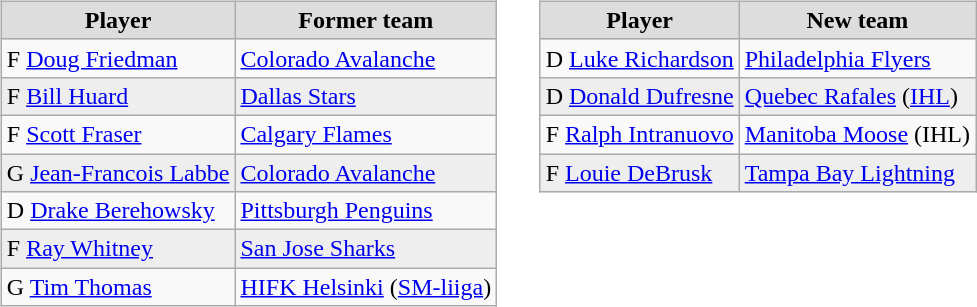<table cellspacing="10">
<tr>
<td valign="top"><br><table class="wikitable">
<tr style="text-align:center; background:#ddd;">
<td><strong>Player</strong></td>
<td><strong>Former team</strong></td>
</tr>
<tr>
<td>F <a href='#'>Doug Friedman</a></td>
<td><a href='#'>Colorado Avalanche</a></td>
</tr>
<tr style="background:#eee;">
<td>F <a href='#'>Bill Huard</a></td>
<td><a href='#'>Dallas Stars</a></td>
</tr>
<tr>
<td>F <a href='#'>Scott Fraser</a></td>
<td><a href='#'>Calgary Flames</a></td>
</tr>
<tr style="background:#eee;">
<td>G <a href='#'>Jean-Francois Labbe</a></td>
<td><a href='#'>Colorado Avalanche</a></td>
</tr>
<tr>
<td>D <a href='#'>Drake Berehowsky</a></td>
<td><a href='#'>Pittsburgh Penguins</a></td>
</tr>
<tr style="background:#eee;">
<td>F <a href='#'>Ray Whitney</a></td>
<td><a href='#'>San Jose Sharks</a></td>
</tr>
<tr>
<td>G <a href='#'>Tim Thomas</a></td>
<td><a href='#'>HIFK Helsinki</a> (<a href='#'>SM-liiga</a>)</td>
</tr>
</table>
</td>
<td valign="top"><br><table class="wikitable">
<tr style="text-align:center; background:#ddd;">
<td><strong>Player</strong></td>
<td><strong>New team</strong></td>
</tr>
<tr>
<td>D <a href='#'>Luke Richardson</a></td>
<td><a href='#'>Philadelphia Flyers</a></td>
</tr>
<tr style="background:#eee;">
<td>D <a href='#'>Donald Dufresne</a></td>
<td><a href='#'>Quebec Rafales</a> (<a href='#'>IHL</a>)</td>
</tr>
<tr>
<td>F <a href='#'>Ralph Intranuovo</a></td>
<td><a href='#'>Manitoba Moose</a> (IHL)</td>
</tr>
<tr style="background:#eee;">
<td>F <a href='#'>Louie DeBrusk</a></td>
<td><a href='#'>Tampa Bay Lightning</a></td>
</tr>
</table>
</td>
</tr>
</table>
